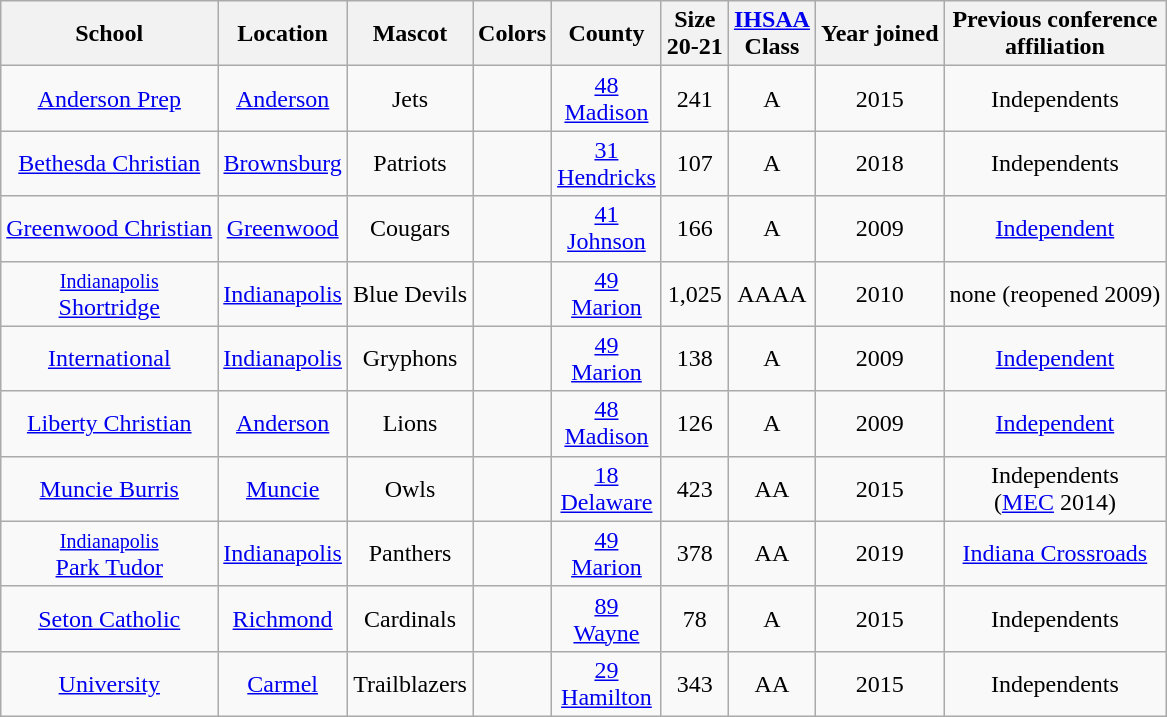<table class="wikitable" style="text-align:center;">
<tr>
<th>School</th>
<th>Location</th>
<th>Mascot</th>
<th>Colors</th>
<th>County</th>
<th>Size <br> 20-21</th>
<th><a href='#'>IHSAA</a> <br> Class</th>
<th>Year joined</th>
<th>Previous conference <br> affiliation</th>
</tr>
<tr>
<td><a href='#'>Anderson Prep</a></td>
<td><a href='#'>Anderson</a></td>
<td>Jets</td>
<td> </td>
<td><a href='#'>48<br>Madison</a></td>
<td>241</td>
<td>A</td>
<td>2015</td>
<td>Independents</td>
</tr>
<tr>
<td><a href='#'>Bethesda Christian</a></td>
<td><a href='#'>Brownsburg</a></td>
<td>Patriots</td>
<td> </td>
<td><a href='#'>31<br>Hendricks</a></td>
<td>107</td>
<td>A</td>
<td>2018</td>
<td>Independents</td>
</tr>
<tr>
<td><a href='#'>Greenwood Christian</a></td>
<td><a href='#'>Greenwood</a></td>
<td>Cougars</td>
<td>  </td>
<td><a href='#'>41 <br> Johnson</a></td>
<td>166</td>
<td>A</td>
<td>2009</td>
<td><a href='#'>Independent</a></td>
</tr>
<tr>
<td><a href='#'><small>Indianapolis</small><br>Shortridge</a></td>
<td><a href='#'>Indianapolis</a></td>
<td>Blue Devils</td>
<td> </td>
<td><a href='#'>49 <br> Marion</a></td>
<td>1,025</td>
<td>AAAA</td>
<td>2010</td>
<td>none (reopened 2009)</td>
</tr>
<tr>
<td><a href='#'>International</a></td>
<td><a href='#'>Indianapolis</a></td>
<td>Gryphons</td>
<td> </td>
<td><a href='#'>49 <br> Marion</a></td>
<td>138</td>
<td>A</td>
<td>2009</td>
<td><a href='#'>Independent</a></td>
</tr>
<tr>
<td><a href='#'>Liberty Christian</a></td>
<td><a href='#'>Anderson</a></td>
<td>Lions</td>
<td> </td>
<td><a href='#'>48 <br> Madison</a></td>
<td>126</td>
<td>A</td>
<td>2009</td>
<td><a href='#'>Independent</a></td>
</tr>
<tr>
<td><a href='#'>Muncie Burris</a></td>
<td><a href='#'>Muncie</a></td>
<td>Owls</td>
<td>  </td>
<td><a href='#'>18 <br> Delaware</a></td>
<td>423</td>
<td>AA</td>
<td>2015</td>
<td>Independents<br>(<a href='#'>MEC</a> 2014)</td>
</tr>
<tr>
<td><a href='#'><small>Indianapolis</small><br> Park Tudor</a></td>
<td><a href='#'>Indianapolis</a></td>
<td>Panthers</td>
<td>  </td>
<td><a href='#'>49 <br> Marion</a></td>
<td>378</td>
<td>AA</td>
<td>2019</td>
<td><a href='#'>Indiana Crossroads</a></td>
</tr>
<tr>
<td><a href='#'>Seton Catholic</a></td>
<td><a href='#'>Richmond</a></td>
<td>Cardinals</td>
<td>  </td>
<td><a href='#'>89 <br> Wayne</a></td>
<td>78</td>
<td>A</td>
<td>2015</td>
<td>Independents</td>
</tr>
<tr>
<td><a href='#'>University</a></td>
<td><a href='#'>Carmel</a></td>
<td>Trailblazers</td>
<td>  </td>
<td><a href='#'>29 <br> Hamilton</a></td>
<td>343</td>
<td>AA</td>
<td>2015</td>
<td>Independents</td>
</tr>
</table>
